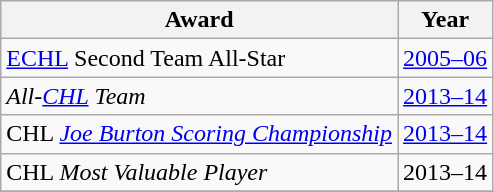<table class="wikitable">
<tr>
<th>Award</th>
<th>Year</th>
</tr>
<tr>
<td><a href='#'>ECHL</a> Second Team All-Star</td>
<td><a href='#'>2005–06</a></td>
</tr>
<tr>
<td><em>All-<a href='#'>CHL</a> Team</em></td>
<td><a href='#'>2013–14</a></td>
</tr>
<tr>
<td>CHL <em><a href='#'>Joe Burton Scoring Championship</a></em></td>
<td><a href='#'>2013–14</a></td>
</tr>
<tr>
<td>CHL <em>Most Valuable Player</em></td>
<td>2013–14</td>
</tr>
<tr>
</tr>
</table>
